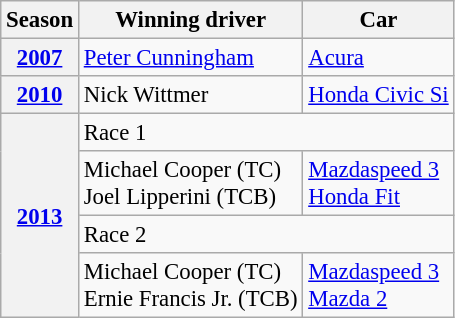<table class="wikitable" style="font-size: 95%;">
<tr>
<th>Season</th>
<th>Winning driver</th>
<th>Car</th>
</tr>
<tr>
<th><a href='#'>2007</a></th>
<td> <a href='#'>Peter Cunningham</a></td>
<td><a href='#'>Acura</a></td>
</tr>
<tr>
<th><a href='#'>2010</a></th>
<td> Nick Wittmer</td>
<td><a href='#'>Honda Civic Si</a></td>
</tr>
<tr>
<th rowspan=5><a href='#'>2013</a></th>
<td colspan=2>Race 1</td>
</tr>
<tr>
<td> Michael Cooper (TC)<br> Joel Lipperini (TCB)</td>
<td><a href='#'>Mazdaspeed 3</a><br><a href='#'>Honda Fit</a></td>
</tr>
<tr>
<td colspan=2>Race 2</td>
</tr>
<tr>
<td> Michael Cooper (TC)<br> Ernie Francis Jr. (TCB)</td>
<td><a href='#'>Mazdaspeed 3</a><br><a href='#'>Mazda 2</a></td>
</tr>
</table>
